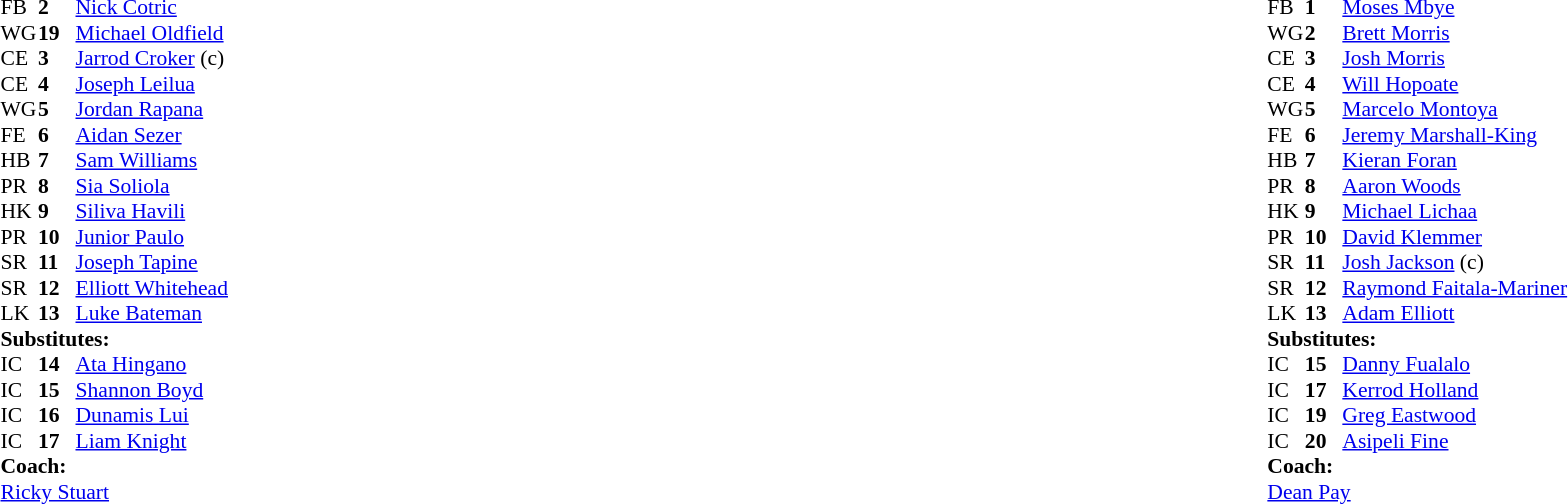<table width="100%" class="mw-collapsible mw-collapsed">
<tr>
<td valign="top" width="50%"><br><table cellspacing="0" cellpadding="0" style="font-size: 90%">
<tr>
<th width="25"></th>
<th width="25"></th>
</tr>
<tr>
<td>FB</td>
<td><strong>2</strong></td>
<td><a href='#'>Nick Cotric</a></td>
</tr>
<tr>
<td>WG</td>
<td><strong>19</strong></td>
<td><a href='#'>Michael Oldfield</a></td>
</tr>
<tr>
<td>CE</td>
<td><strong>3</strong></td>
<td><a href='#'>Jarrod Croker</a> (c)</td>
</tr>
<tr>
<td>CE</td>
<td><strong>4</strong></td>
<td><a href='#'>Joseph Leilua</a></td>
</tr>
<tr>
<td>WG</td>
<td><strong>5</strong></td>
<td><a href='#'>Jordan Rapana</a></td>
</tr>
<tr>
<td>FE</td>
<td><strong>6</strong></td>
<td><a href='#'>Aidan Sezer</a></td>
</tr>
<tr>
<td>HB</td>
<td><strong>7</strong></td>
<td><a href='#'>Sam Williams</a></td>
</tr>
<tr>
<td>PR</td>
<td><strong>8</strong></td>
<td><a href='#'>Sia Soliola</a></td>
</tr>
<tr>
<td>HK</td>
<td><strong>9</strong></td>
<td><a href='#'>Siliva Havili</a></td>
</tr>
<tr>
<td>PR</td>
<td><strong>10</strong></td>
<td><a href='#'>Junior Paulo</a></td>
</tr>
<tr>
<td>SR</td>
<td><strong>11</strong></td>
<td><a href='#'>Joseph Tapine</a></td>
</tr>
<tr>
<td>SR</td>
<td><strong>12</strong></td>
<td><a href='#'>Elliott Whitehead</a></td>
</tr>
<tr>
<td>LK</td>
<td><strong>13</strong></td>
<td><a href='#'>Luke Bateman</a></td>
</tr>
<tr>
<td colspan="3"><strong>Substitutes:</strong></td>
</tr>
<tr>
<td>IC</td>
<td><strong>14</strong></td>
<td><a href='#'>Ata Hingano</a></td>
</tr>
<tr>
<td>IC</td>
<td><strong>15</strong></td>
<td><a href='#'>Shannon Boyd</a></td>
</tr>
<tr>
<td>IC</td>
<td><strong>16</strong></td>
<td><a href='#'>Dunamis Lui</a></td>
</tr>
<tr>
<td>IC</td>
<td><strong>17</strong></td>
<td><a href='#'>Liam Knight</a></td>
</tr>
<tr>
<td colspan="3"><strong>Coach:</strong></td>
</tr>
<tr>
<td colspan="4"><a href='#'>Ricky Stuart</a></td>
</tr>
</table>
</td>
<td valign="top" width="50%"><br><table cellspacing="0" cellpadding="0" align="center" style="font-size: 90%">
<tr>
<th width="25"></th>
<th width="25"></th>
</tr>
<tr>
<td>FB</td>
<td><strong>1</strong></td>
<td><a href='#'>Moses Mbye</a></td>
</tr>
<tr>
<td>WG</td>
<td><strong>2</strong></td>
<td><a href='#'>Brett Morris</a></td>
</tr>
<tr>
<td>CE</td>
<td><strong>3</strong></td>
<td><a href='#'>Josh Morris</a></td>
</tr>
<tr>
<td>CE</td>
<td><strong>4</strong></td>
<td><a href='#'>Will Hopoate</a></td>
</tr>
<tr>
<td>WG</td>
<td><strong>5</strong></td>
<td><a href='#'>Marcelo Montoya</a></td>
</tr>
<tr>
<td>FE</td>
<td><strong>6</strong></td>
<td><a href='#'>Jeremy Marshall-King</a></td>
</tr>
<tr>
<td>HB</td>
<td><strong>7</strong></td>
<td><a href='#'>Kieran Foran</a></td>
</tr>
<tr>
<td>PR</td>
<td><strong>8</strong></td>
<td><a href='#'>Aaron Woods</a></td>
</tr>
<tr>
<td>HK</td>
<td><strong>9</strong></td>
<td><a href='#'>Michael Lichaa</a></td>
</tr>
<tr>
<td>PR</td>
<td><strong>10</strong></td>
<td><a href='#'>David Klemmer</a></td>
</tr>
<tr>
<td>SR</td>
<td><strong>11</strong></td>
<td><a href='#'>Josh Jackson</a> (c)</td>
</tr>
<tr>
<td>SR</td>
<td><strong>12</strong></td>
<td><a href='#'>Raymond Faitala-Mariner</a></td>
</tr>
<tr>
<td>LK</td>
<td><strong>13</strong></td>
<td><a href='#'>Adam Elliott</a></td>
</tr>
<tr>
<td colspan="3"><strong>Substitutes:</strong></td>
</tr>
<tr>
<td>IC</td>
<td><strong>15</strong></td>
<td><a href='#'>Danny Fualalo</a></td>
</tr>
<tr>
<td>IC</td>
<td><strong>17</strong></td>
<td><a href='#'>Kerrod Holland</a></td>
</tr>
<tr>
<td>IC</td>
<td><strong>19</strong></td>
<td><a href='#'>Greg Eastwood</a></td>
</tr>
<tr>
<td>IC</td>
<td><strong>20</strong></td>
<td><a href='#'>Asipeli Fine</a></td>
</tr>
<tr>
<td colspan="3"><strong>Coach:</strong></td>
</tr>
<tr>
<td colspan="4"><a href='#'>Dean Pay</a></td>
</tr>
</table>
</td>
</tr>
</table>
